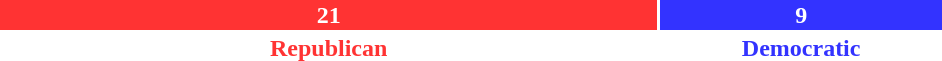<table style="width:50%">
<tr>
<td scope="row" colspan="3" style="text-align:center"></td>
</tr>
<tr>
<td scope="row" style="background:#F33; width:70%; text-align:center; color:white"><strong>21</strong></td>
<td style="background:#33F; width:30%; text-align:center; color:white"><strong>9</strong></td>
</tr>
<tr>
<td scope="row" style="text-align:center; color:#F33"><strong>Republican</strong></td>
<td style="text-align:center; color:#33F"><strong>Democratic</strong></td>
</tr>
</table>
